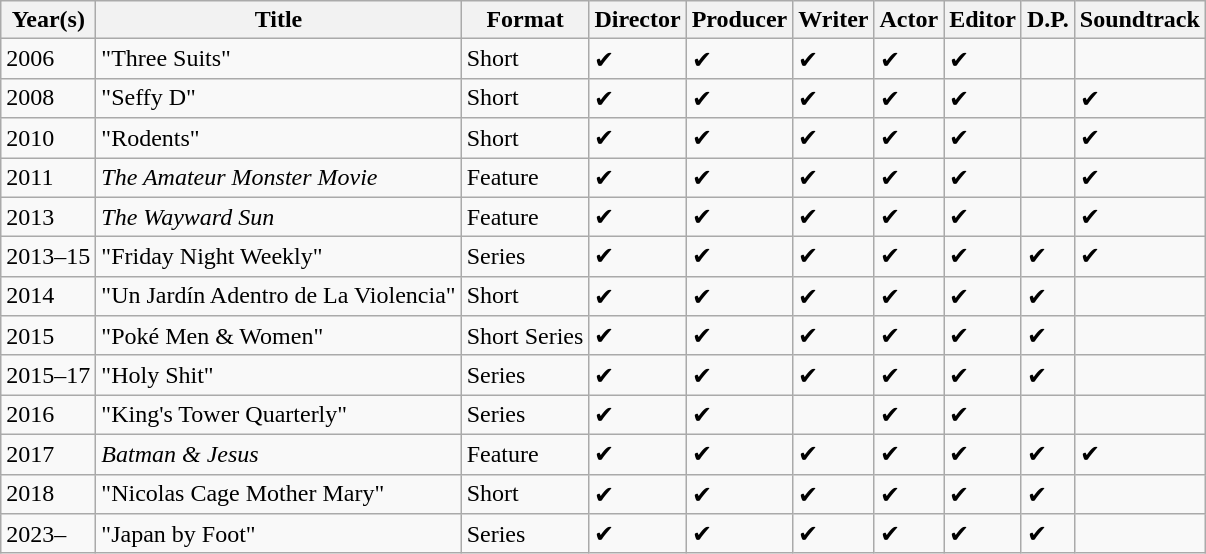<table class="wikitable sortable">
<tr>
<th>Year(s)</th>
<th>Title</th>
<th>Format</th>
<th>Director</th>
<th>Producer</th>
<th>Writer</th>
<th>Actor</th>
<th>Editor</th>
<th>D.P.</th>
<th>Soundtrack</th>
</tr>
<tr>
<td>2006</td>
<td>"Three Suits"</td>
<td>Short</td>
<td>✔︎</td>
<td>✔︎</td>
<td>✔︎</td>
<td>✔︎</td>
<td>✔︎</td>
<td></td>
<td></td>
</tr>
<tr>
<td>2008</td>
<td>"Seffy D"</td>
<td>Short</td>
<td>✔︎</td>
<td>✔︎</td>
<td>✔︎</td>
<td>✔︎</td>
<td>✔︎</td>
<td></td>
<td>✔︎</td>
</tr>
<tr>
<td>2010</td>
<td>"Rodents"</td>
<td>Short</td>
<td>✔︎</td>
<td>✔︎</td>
<td>✔︎</td>
<td>✔︎</td>
<td>✔︎</td>
<td></td>
<td>✔︎</td>
</tr>
<tr>
<td>2011</td>
<td><em>The Amateur Monster Movie</em></td>
<td>Feature</td>
<td>✔︎</td>
<td>✔︎</td>
<td>✔︎</td>
<td>✔︎</td>
<td>✔︎</td>
<td></td>
<td>✔︎</td>
</tr>
<tr>
<td>2013</td>
<td><em>The Wayward Sun</em></td>
<td>Feature</td>
<td>✔︎</td>
<td>✔︎</td>
<td>✔︎</td>
<td>✔︎</td>
<td>✔︎</td>
<td></td>
<td>✔︎</td>
</tr>
<tr>
<td>2013–15</td>
<td>"Friday Night Weekly"</td>
<td>Series</td>
<td>✔︎</td>
<td>✔︎</td>
<td>✔︎</td>
<td>✔︎</td>
<td>✔︎</td>
<td>✔︎</td>
<td>✔︎</td>
</tr>
<tr>
<td>2014</td>
<td>"Un Jardín Adentro de La Violencia"</td>
<td>Short</td>
<td>✔︎</td>
<td>✔︎</td>
<td>✔︎</td>
<td>✔︎</td>
<td>✔︎</td>
<td>✔︎</td>
<td></td>
</tr>
<tr>
<td>2015</td>
<td>"Poké Men & Women"</td>
<td>Short Series</td>
<td>✔︎</td>
<td>✔︎</td>
<td>✔︎</td>
<td>✔︎</td>
<td>✔︎</td>
<td>✔︎</td>
<td></td>
</tr>
<tr>
<td>2015–17</td>
<td>"Holy Shit"</td>
<td>Series</td>
<td>✔︎</td>
<td>✔︎</td>
<td>✔︎</td>
<td>✔︎</td>
<td>✔︎</td>
<td>✔︎</td>
<td></td>
</tr>
<tr>
<td>2016</td>
<td>"King's Tower Quarterly"</td>
<td>Series</td>
<td>✔︎</td>
<td>✔︎</td>
<td></td>
<td>✔︎</td>
<td>✔︎</td>
<td></td>
<td></td>
</tr>
<tr>
<td>2017</td>
<td><em>Batman & Jesus</em></td>
<td>Feature</td>
<td>✔︎</td>
<td>✔︎</td>
<td>✔︎</td>
<td>✔︎</td>
<td>✔︎</td>
<td>✔︎</td>
<td>✔︎</td>
</tr>
<tr>
<td>2018</td>
<td>"Nicolas Cage Mother Mary"</td>
<td>Short</td>
<td>✔︎</td>
<td>✔︎</td>
<td>✔︎</td>
<td>✔︎</td>
<td>✔︎</td>
<td>✔︎</td>
<td></td>
</tr>
<tr>
<td>2023–</td>
<td>"Japan by Foot"</td>
<td>Series</td>
<td>✔︎</td>
<td>✔︎</td>
<td>✔︎</td>
<td>✔︎</td>
<td>✔︎</td>
<td>✔︎</td>
<td></td>
</tr>
</table>
